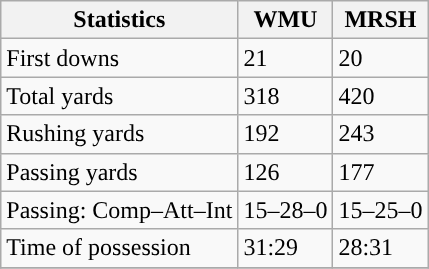<table class="wikitable" style="float: left;">
<tr>
<th>Statistics</th>
<th>WMU</th>
<th>MRSH</th>
</tr>
<tr>
<td>First downs</td>
<td>21</td>
<td>20</td>
</tr>
<tr>
<td>Total yards</td>
<td>318</td>
<td>420</td>
</tr>
<tr>
<td>Rushing yards</td>
<td>192</td>
<td>243</td>
</tr>
<tr>
<td>Passing yards</td>
<td>126</td>
<td>177</td>
</tr>
<tr>
<td>Passing: Comp–Att–Int</td>
<td>15–28–0</td>
<td>15–25–0</td>
</tr>
<tr>
<td>Time of possession</td>
<td>31:29</td>
<td>28:31</td>
</tr>
<tr>
</tr>
</table>
